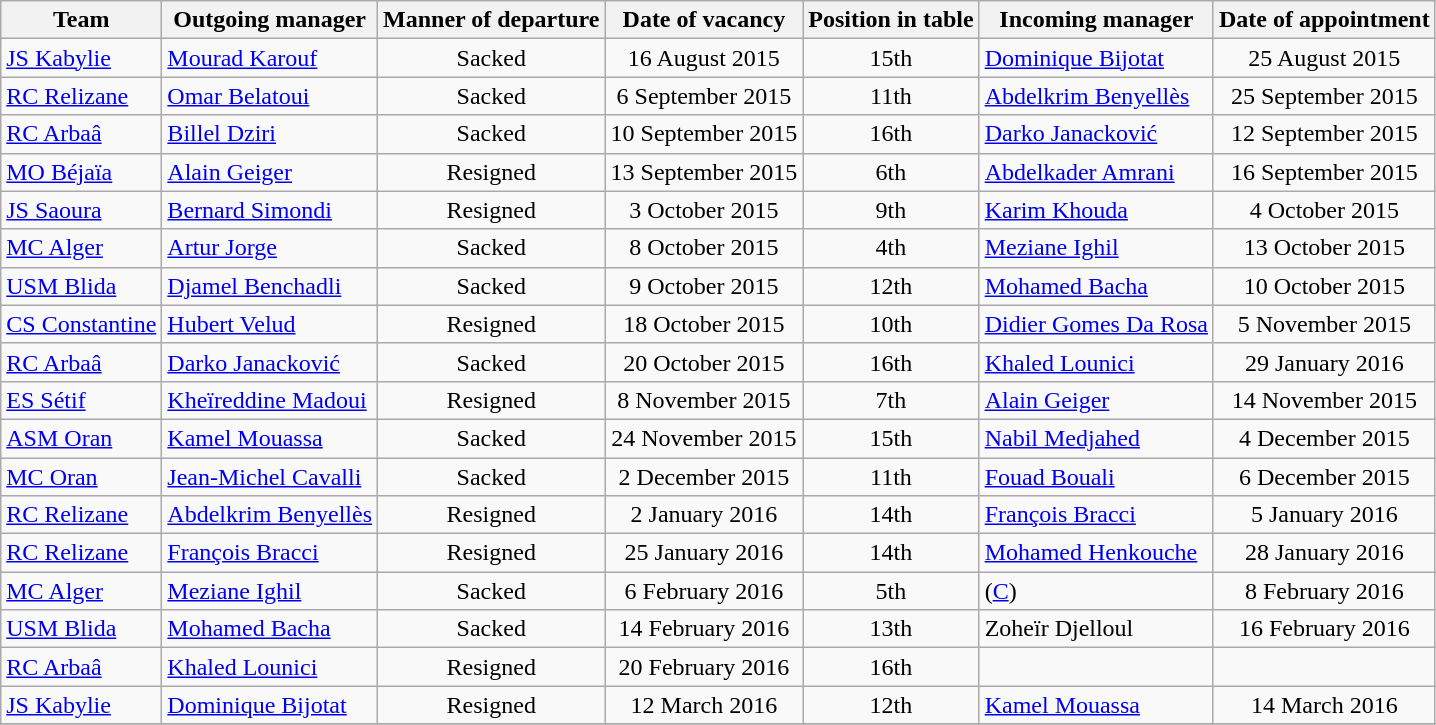<table class="wikitable">
<tr>
<th>Team</th>
<th>Outgoing manager</th>
<th>Manner of departure</th>
<th>Date of vacancy</th>
<th>Position in table</th>
<th>Incoming manager</th>
<th>Date of appointment</th>
</tr>
<tr>
<td><a href='#'>JS Kabylie</a></td>
<td> <a href='#'>Mourad Karouf</a></td>
<td align=center>Sacked</td>
<td align=center>16 August 2015</td>
<td align=center>15th</td>
<td> <a href='#'>Dominique Bijotat</a></td>
<td align=center>25 August 2015</td>
</tr>
<tr>
<td><a href='#'>RC Relizane</a></td>
<td> <a href='#'>Omar Belatoui</a></td>
<td align=center>Sacked</td>
<td align=center>6 September 2015</td>
<td align=center>11th</td>
<td> <a href='#'>Abdelkrim Benyellès</a></td>
<td align=center>25 September 2015</td>
</tr>
<tr>
<td><a href='#'>RC Arbaâ</a></td>
<td> <a href='#'>Billel Dziri</a></td>
<td align=center>Sacked</td>
<td align=center>10 September 2015</td>
<td align=center>16th</td>
<td> <a href='#'>Darko Janacković</a></td>
<td align=center>12 September 2015</td>
</tr>
<tr>
<td><a href='#'>MO Béjaïa</a></td>
<td> <a href='#'>Alain Geiger</a></td>
<td align=center>Resigned</td>
<td align=center>13 September 2015</td>
<td align=center>6th</td>
<td> <a href='#'>Abdelkader Amrani</a></td>
<td align=center>16 September 2015</td>
</tr>
<tr>
<td><a href='#'>JS Saoura</a></td>
<td> <a href='#'>Bernard Simondi</a></td>
<td align=center>Resigned</td>
<td align=center>3 October 2015</td>
<td align=center>9th</td>
<td> <a href='#'>Karim Khouda</a></td>
<td align=center>4 October 2015</td>
</tr>
<tr>
<td><a href='#'>MC Alger</a></td>
<td> <a href='#'>Artur Jorge</a></td>
<td align=center>Sacked</td>
<td align=center>8 October 2015</td>
<td align=center>4th</td>
<td> <a href='#'>Meziane Ighil</a></td>
<td align=center>13 October 2015</td>
</tr>
<tr>
<td><a href='#'>USM Blida</a></td>
<td> <a href='#'>Djamel Benchadli</a></td>
<td align=center>Sacked</td>
<td align=center>9 October 2015</td>
<td align=center>12th</td>
<td> <a href='#'>Mohamed Bacha</a></td>
<td align=center>10 October 2015</td>
</tr>
<tr>
<td><a href='#'>CS Constantine</a></td>
<td> <a href='#'>Hubert Velud</a></td>
<td align=center>Resigned</td>
<td align=center>18 October 2015</td>
<td align=center>10th</td>
<td> <a href='#'>Didier Gomes Da Rosa</a></td>
<td align=center>5 November 2015</td>
</tr>
<tr>
<td><a href='#'>RC Arbaâ</a></td>
<td> <a href='#'>Darko Janacković</a></td>
<td align=center>Sacked</td>
<td align=center>20 October 2015</td>
<td align=center>16th</td>
<td> <a href='#'>Khaled Lounici</a></td>
<td align=center>29 January 2016</td>
</tr>
<tr>
<td><a href='#'>ES Sétif</a></td>
<td> <a href='#'>Kheïreddine Madoui</a></td>
<td align=center>Resigned</td>
<td align=center>8 November 2015</td>
<td align=center>7th</td>
<td> <a href='#'>Alain Geiger</a></td>
<td align=center>14 November 2015</td>
</tr>
<tr>
<td><a href='#'>ASM Oran</a></td>
<td> <a href='#'>Kamel Mouassa</a></td>
<td align=center>Sacked</td>
<td align=center>24 November 2015</td>
<td align=center>15th</td>
<td> <a href='#'>Nabil Medjahed</a></td>
<td align=center>4 December 2015</td>
</tr>
<tr>
<td><a href='#'>MC Oran</a></td>
<td> <a href='#'>Jean-Michel Cavalli</a></td>
<td align=center>Sacked</td>
<td align=center>2 December 2015</td>
<td align=center>11th</td>
<td> <a href='#'>Fouad Bouali</a></td>
<td align=center>6 December 2015</td>
</tr>
<tr>
<td><a href='#'>RC Relizane</a></td>
<td> <a href='#'>Abdelkrim Benyellès</a></td>
<td align=center>Resigned</td>
<td align=center>2 January 2016</td>
<td align=center>14th</td>
<td> <a href='#'>François Bracci</a></td>
<td align=center>5 January 2016</td>
</tr>
<tr>
<td><a href='#'>RC Relizane</a></td>
<td> <a href='#'>François Bracci</a></td>
<td align=center>Resigned</td>
<td align=center>25 January 2016</td>
<td align=center>14th</td>
<td> <a href='#'>Mohamed Henkouche</a></td>
<td align=center>28 January 2016</td>
</tr>
<tr>
<td><a href='#'>MC Alger</a></td>
<td> <a href='#'>Meziane Ighil</a></td>
<td align=center>Sacked</td>
<td align=center>6 February 2016</td>
<td align=center>5th</td>
<td> (<a href='#'>C</a>)</td>
<td align=center>8 February 2016</td>
</tr>
<tr>
<td><a href='#'>USM Blida</a></td>
<td> <a href='#'>Mohamed Bacha</a></td>
<td align=center>Sacked</td>
<td align=center>14 February 2016</td>
<td align=center>13th</td>
<td> Zoheïr Djelloul</td>
<td align=center>16 February 2016</td>
</tr>
<tr>
<td><a href='#'>RC Arbaâ</a></td>
<td> <a href='#'>Khaled Lounici</a></td>
<td align=center>Resigned</td>
<td align=center>20 February 2016</td>
<td align=center>16th</td>
<td></td>
<td align=center></td>
</tr>
<tr>
<td><a href='#'>JS Kabylie</a></td>
<td> <a href='#'>Dominique Bijotat</a></td>
<td align=center>Resigned</td>
<td align=center>12 March 2016</td>
<td align=center>12th</td>
<td> <a href='#'>Kamel Mouassa</a></td>
<td align=center>14 March 2016</td>
</tr>
<tr>
</tr>
</table>
